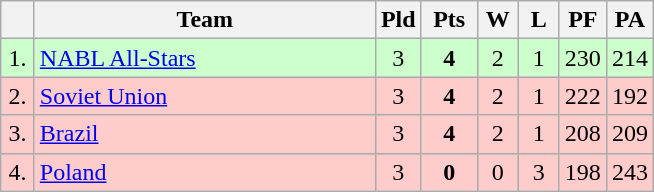<table class=wikitable style="text-align:center">
<tr>
<th width=15></th>
<th width=220>Team</th>
<th width=20>Pld</th>
<th width=30>Pts</th>
<th width=20>W</th>
<th width=20>L</th>
<th width=20>PF</th>
<th width=20>PA</th>
</tr>
<tr style="background: #ccffcc;">
<td>1.</td>
<td align=left> <a href='#'>NABL All-Stars</a></td>
<td>3</td>
<td><strong>4</strong></td>
<td>2</td>
<td>1</td>
<td>230</td>
<td>214</td>
</tr>
<tr style="background:#ffcccc;">
<td>2.</td>
<td align=left> <a href='#'>Soviet Union</a></td>
<td>3</td>
<td><strong>4</strong></td>
<td>2</td>
<td>1</td>
<td>222</td>
<td>192</td>
</tr>
<tr style="background:#ffcccc;">
<td>3.</td>
<td align=left> <a href='#'>Brazil</a></td>
<td>3</td>
<td><strong>4</strong></td>
<td>2</td>
<td>1</td>
<td>208</td>
<td>209</td>
</tr>
<tr style="background:#ffcccc;">
<td>4.</td>
<td align=left> <a href='#'>Poland</a></td>
<td>3</td>
<td><strong>0</strong></td>
<td>0</td>
<td>3</td>
<td>198</td>
<td>243</td>
</tr>
</table>
